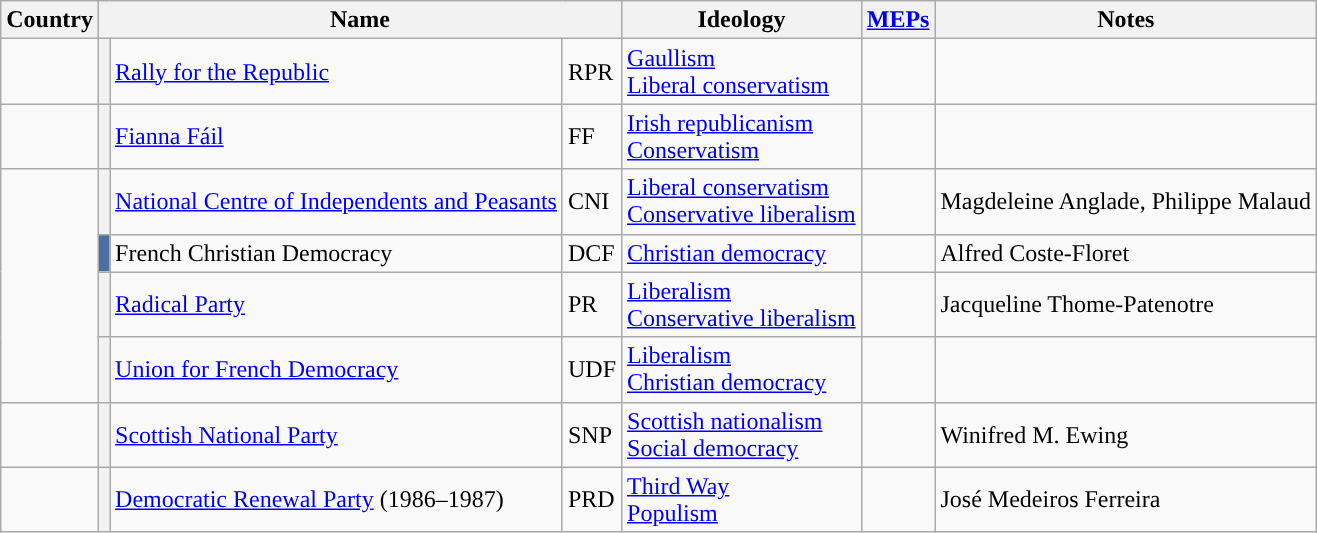<table class="wikitable">
<tr>
<th>Country</th>
<th colspan="3">Name</th>
<th>Ideology</th>
<th><a href='#'>MEPs</a></th>
<th>Notes</th>
</tr>
<tr>
<td></td>
<th style="background:"></th>
<td><a href='#'>Rally for the Republic</a></td>
<td>RPR</td>
<td><a href='#'>Gaullism</a><br><a href='#'>Liberal conservatism</a></td>
<td></td>
<td></td>
</tr>
<tr>
<td></td>
<th style="background:"></th>
<td><a href='#'>Fianna Fáil</a></td>
<td>FF</td>
<td><a href='#'>Irish republicanism</a><br><a href='#'>Conservatism</a></td>
<td></td>
<td></td>
</tr>
<tr>
<td rowspan="4"></td>
<th style="background:"></th>
<td><a href='#'>National Centre of Independents and Peasants</a></td>
<td>CNI</td>
<td><a href='#'>Liberal conservatism</a><br><a href='#'>Conservative liberalism</a></td>
<td></td>
<td>Magdeleine Anglade, Philippe Malaud</td>
</tr>
<tr>
<th style="background:#4A6FA5"></th>
<td>French Christian Democracy</td>
<td>DCF</td>
<td><a href='#'>Christian democracy</a></td>
<td></td>
<td>Alfred Coste-Floret</td>
</tr>
<tr>
<th style="background:"></th>
<td><a href='#'>Radical Party</a></td>
<td>PR</td>
<td><a href='#'>Liberalism</a><br><a href='#'>Conservative liberalism</a></td>
<td></td>
<td>Jacqueline Thome-Patenotre</td>
</tr>
<tr>
<th style="background:"></th>
<td><a href='#'>Union for French Democracy</a></td>
<td>UDF</td>
<td><a href='#'>Liberalism</a><br><a href='#'>Christian democracy</a></td>
<td></td>
<td></td>
</tr>
<tr>
<td></td>
<th style="background:"></th>
<td><a href='#'>Scottish National Party</a></td>
<td>SNP</td>
<td><a href='#'>Scottish nationalism</a><br><a href='#'>Social democracy</a></td>
<td></td>
<td>Winifred M. Ewing</td>
</tr>
<tr>
<td></td>
<th style="background:"></th>
<td><a href='#'>Democratic Renewal Party</a> (1986–1987)</td>
<td>PRD</td>
<td><a href='#'>Third Way</a><br><a href='#'>Populism</a></td>
<td></td>
<td>José Medeiros Ferreira</td>
</tr>
</table>
